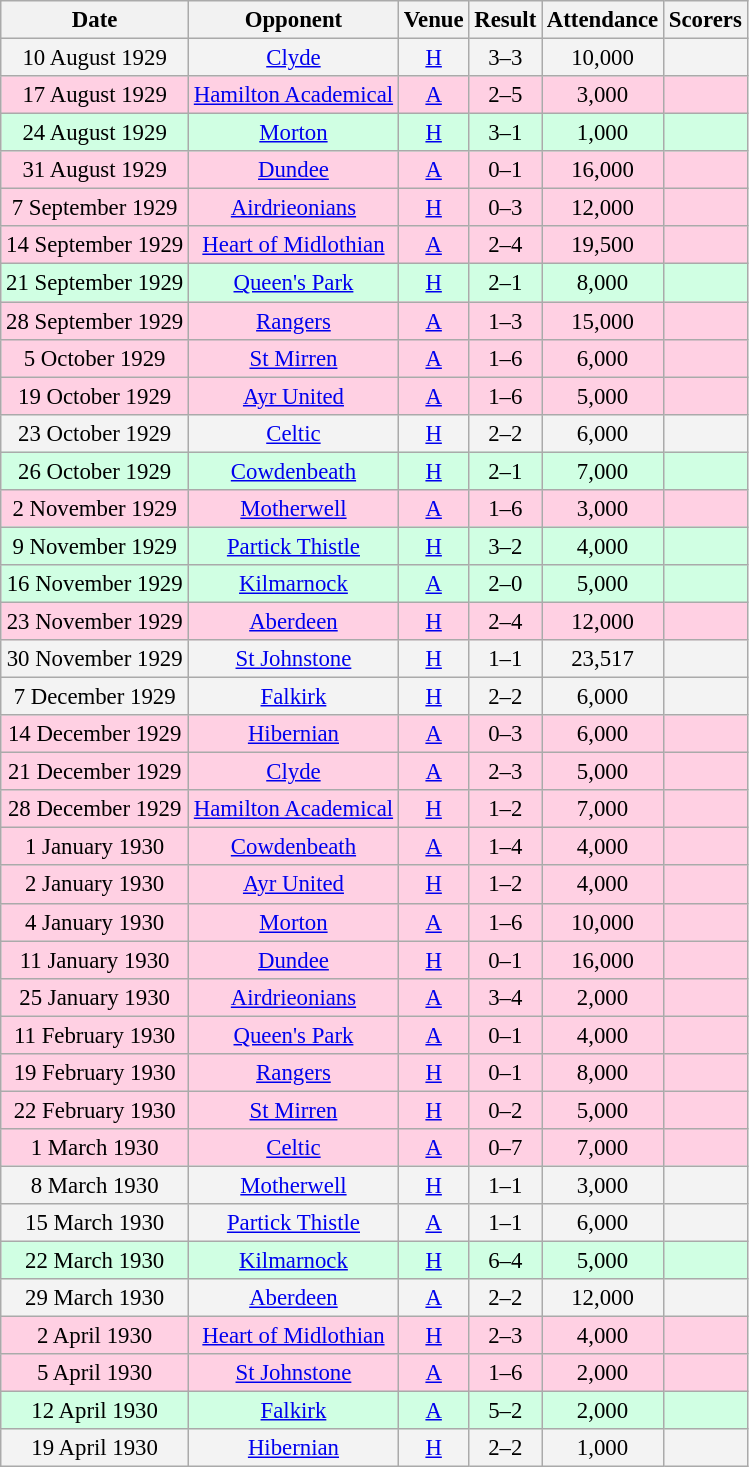<table class="wikitable sortable" style="font-size:95%; text-align:center">
<tr>
<th>Date</th>
<th>Opponent</th>
<th>Venue</th>
<th>Result</th>
<th>Attendance</th>
<th>Scorers</th>
</tr>
<tr bgcolor = "#f3f3f3">
<td>10 August 1929</td>
<td><a href='#'>Clyde</a></td>
<td><a href='#'>H</a></td>
<td>3–3</td>
<td>10,000</td>
<td></td>
</tr>
<tr bgcolor = "#ffd0e3">
<td>17 August 1929</td>
<td><a href='#'>Hamilton Academical</a></td>
<td><a href='#'>A</a></td>
<td>2–5</td>
<td>3,000</td>
<td></td>
</tr>
<tr bgcolor = "#d0ffe3">
<td>24 August 1929</td>
<td><a href='#'>Morton</a></td>
<td><a href='#'>H</a></td>
<td>3–1</td>
<td>1,000</td>
<td></td>
</tr>
<tr bgcolor = "#ffd0e3">
<td>31 August 1929</td>
<td><a href='#'>Dundee</a></td>
<td><a href='#'>A</a></td>
<td>0–1</td>
<td>16,000</td>
<td></td>
</tr>
<tr bgcolor = "#ffd0e3">
<td>7 September 1929</td>
<td><a href='#'>Airdrieonians</a></td>
<td><a href='#'>H</a></td>
<td>0–3</td>
<td>12,000</td>
<td></td>
</tr>
<tr bgcolor = "#ffd0e3">
<td>14 September 1929</td>
<td><a href='#'>Heart of Midlothian</a></td>
<td><a href='#'>A</a></td>
<td>2–4</td>
<td>19,500</td>
<td></td>
</tr>
<tr bgcolor = "#d0ffe3">
<td>21 September 1929</td>
<td><a href='#'>Queen's Park</a></td>
<td><a href='#'>H</a></td>
<td>2–1</td>
<td>8,000</td>
<td></td>
</tr>
<tr bgcolor = "#ffd0e3">
<td>28 September 1929</td>
<td><a href='#'>Rangers</a></td>
<td><a href='#'>A</a></td>
<td>1–3</td>
<td>15,000</td>
<td></td>
</tr>
<tr bgcolor = "#ffd0e3">
<td>5 October 1929</td>
<td><a href='#'>St Mirren</a></td>
<td><a href='#'>A</a></td>
<td>1–6</td>
<td>6,000</td>
<td></td>
</tr>
<tr bgcolor = "#ffd0e3">
<td>19 October 1929</td>
<td><a href='#'>Ayr United</a></td>
<td><a href='#'>A</a></td>
<td>1–6</td>
<td>5,000</td>
<td></td>
</tr>
<tr bgcolor = "#f3f3f3">
<td>23 October 1929</td>
<td><a href='#'>Celtic</a></td>
<td><a href='#'>H</a></td>
<td>2–2</td>
<td>6,000</td>
<td></td>
</tr>
<tr bgcolor = "#d0ffe3">
<td>26 October 1929</td>
<td><a href='#'>Cowdenbeath</a></td>
<td><a href='#'>H</a></td>
<td>2–1</td>
<td>7,000</td>
<td></td>
</tr>
<tr bgcolor = "#ffd0e3">
<td>2 November 1929</td>
<td><a href='#'>Motherwell</a></td>
<td><a href='#'>A</a></td>
<td>1–6</td>
<td>3,000</td>
<td></td>
</tr>
<tr bgcolor = "#d0ffe3">
<td>9 November 1929</td>
<td><a href='#'>Partick Thistle</a></td>
<td><a href='#'>H</a></td>
<td>3–2</td>
<td>4,000</td>
<td></td>
</tr>
<tr bgcolor = "#d0ffe3">
<td>16 November 1929</td>
<td><a href='#'>Kilmarnock</a></td>
<td><a href='#'>A</a></td>
<td>2–0</td>
<td>5,000</td>
<td></td>
</tr>
<tr bgcolor = "#ffd0e3">
<td>23 November 1929</td>
<td><a href='#'>Aberdeen</a></td>
<td><a href='#'>H</a></td>
<td>2–4</td>
<td>12,000</td>
<td></td>
</tr>
<tr bgcolor = "#f3f3f3">
<td>30 November 1929</td>
<td><a href='#'>St Johnstone</a></td>
<td><a href='#'>H</a></td>
<td>1–1</td>
<td>23,517</td>
<td></td>
</tr>
<tr bgcolor = "#f3f3f3">
<td>7 December 1929</td>
<td><a href='#'>Falkirk</a></td>
<td><a href='#'>H</a></td>
<td>2–2</td>
<td>6,000</td>
<td></td>
</tr>
<tr bgcolor = "#ffd0e3">
<td>14 December 1929</td>
<td><a href='#'>Hibernian</a></td>
<td><a href='#'>A</a></td>
<td>0–3</td>
<td>6,000</td>
<td></td>
</tr>
<tr bgcolor = "#ffd0e3">
<td>21 December 1929</td>
<td><a href='#'>Clyde</a></td>
<td><a href='#'>A</a></td>
<td>2–3</td>
<td>5,000</td>
<td></td>
</tr>
<tr bgcolor = "#ffd0e3">
<td>28 December 1929</td>
<td><a href='#'>Hamilton Academical</a></td>
<td><a href='#'>H</a></td>
<td>1–2</td>
<td>7,000</td>
<td></td>
</tr>
<tr bgcolor = "#ffd0e3">
<td>1 January 1930</td>
<td><a href='#'>Cowdenbeath</a></td>
<td><a href='#'>A</a></td>
<td>1–4</td>
<td>4,000</td>
<td></td>
</tr>
<tr bgcolor = "#ffd0e3">
<td>2 January 1930</td>
<td><a href='#'>Ayr United</a></td>
<td><a href='#'>H</a></td>
<td>1–2</td>
<td>4,000</td>
<td></td>
</tr>
<tr bgcolor = "#ffd0e3">
<td>4 January 1930</td>
<td><a href='#'>Morton</a></td>
<td><a href='#'>A</a></td>
<td>1–6</td>
<td>10,000</td>
<td></td>
</tr>
<tr bgcolor = "#ffd0e3">
<td>11 January 1930</td>
<td><a href='#'>Dundee</a></td>
<td><a href='#'>H</a></td>
<td>0–1</td>
<td>16,000</td>
<td></td>
</tr>
<tr bgcolor = "#ffd0e3">
<td>25 January 1930</td>
<td><a href='#'>Airdrieonians</a></td>
<td><a href='#'>A</a></td>
<td>3–4</td>
<td>2,000</td>
<td></td>
</tr>
<tr bgcolor = "#ffd0e3">
<td>11 February 1930</td>
<td><a href='#'>Queen's Park</a></td>
<td><a href='#'>A</a></td>
<td>0–1</td>
<td>4,000</td>
<td></td>
</tr>
<tr bgcolor = "#ffd0e3">
<td>19 February 1930</td>
<td><a href='#'>Rangers</a></td>
<td><a href='#'>H</a></td>
<td>0–1</td>
<td>8,000</td>
<td></td>
</tr>
<tr bgcolor = "#ffd0e3">
<td>22 February 1930</td>
<td><a href='#'>St Mirren</a></td>
<td><a href='#'>H</a></td>
<td>0–2</td>
<td>5,000</td>
<td></td>
</tr>
<tr bgcolor = "#ffd0e3">
<td>1 March 1930</td>
<td><a href='#'>Celtic</a></td>
<td><a href='#'>A</a></td>
<td>0–7</td>
<td>7,000</td>
<td></td>
</tr>
<tr bgcolor = "#f3f3f3">
<td>8 March 1930</td>
<td><a href='#'>Motherwell</a></td>
<td><a href='#'>H</a></td>
<td>1–1</td>
<td>3,000</td>
<td></td>
</tr>
<tr bgcolor = "#f3f3f3">
<td>15 March 1930</td>
<td><a href='#'>Partick Thistle</a></td>
<td><a href='#'>A</a></td>
<td>1–1</td>
<td>6,000</td>
<td></td>
</tr>
<tr bgcolor = "#d0ffe3">
<td>22 March 1930</td>
<td><a href='#'>Kilmarnock</a></td>
<td><a href='#'>H</a></td>
<td>6–4</td>
<td>5,000</td>
<td></td>
</tr>
<tr bgcolor = "#f3f3f3">
<td>29 March 1930</td>
<td><a href='#'>Aberdeen</a></td>
<td><a href='#'>A</a></td>
<td>2–2</td>
<td>12,000</td>
<td></td>
</tr>
<tr bgcolor = "#ffd0e3">
<td>2 April 1930</td>
<td><a href='#'>Heart of Midlothian</a></td>
<td><a href='#'>H</a></td>
<td>2–3</td>
<td>4,000</td>
<td></td>
</tr>
<tr bgcolor = "#ffd0e3">
<td>5 April 1930</td>
<td><a href='#'>St Johnstone</a></td>
<td><a href='#'>A</a></td>
<td>1–6</td>
<td>2,000</td>
<td></td>
</tr>
<tr bgcolor = "#d0ffe3">
<td>12 April 1930</td>
<td><a href='#'>Falkirk</a></td>
<td><a href='#'>A</a></td>
<td>5–2</td>
<td>2,000</td>
<td></td>
</tr>
<tr bgcolor = "#f3f3f3">
<td>19 April 1930</td>
<td><a href='#'>Hibernian</a></td>
<td><a href='#'>H</a></td>
<td>2–2</td>
<td>1,000</td>
<td></td>
</tr>
</table>
